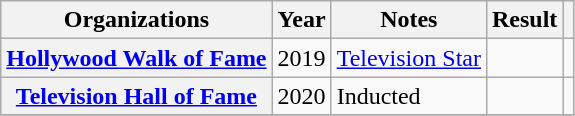<table class= "wikitable plainrowheaders sortable">
<tr>
<th>Organizations</th>
<th scope="col">Year</th>
<th scope="col">Notes</th>
<th scope="col">Result</th>
<th scope="col" class="unsortable"></th>
</tr>
<tr>
<th scope="row" rowspan="1"><a href='#'>Hollywood Walk of Fame</a></th>
<td style="text-align:center;">2019</td>
<td><a href='#'>Television Star</a></td>
<td></td>
<td style="text-align:center;"></td>
</tr>
<tr>
<th scope="row" rowspan="1"><a href='#'>Television Hall of Fame</a></th>
<td style="text-align:center;">2020</td>
<td>Inducted</td>
<td></td>
<td align=center></td>
</tr>
<tr>
</tr>
</table>
